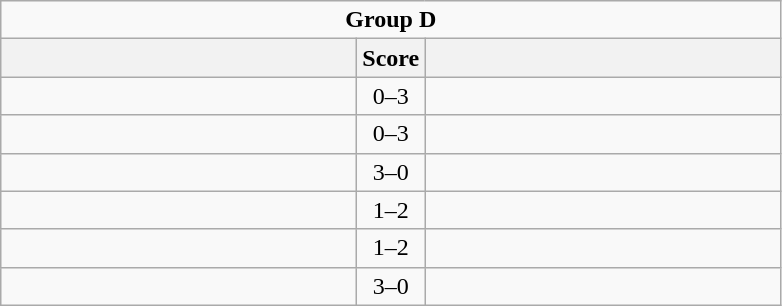<table class="wikitable" style="text-align: center; display: inline-table;">
<tr>
<td colspan="3"><strong>Group D</strong></td>
</tr>
<tr>
<th scope="col" style="width: 230px;"></th>
<th scope="col" style="width: 30px;">Score</th>
<th scope="col" style="width: 230px;"></th>
</tr>
<tr>
<td></td>
<td>0–3</td>
<td></td>
</tr>
<tr>
<td></td>
<td>0–3</td>
<td></td>
</tr>
<tr>
<td></td>
<td>3–0</td>
<td></td>
</tr>
<tr>
<td></td>
<td>1–2</td>
<td></td>
</tr>
<tr>
<td></td>
<td>1–2</td>
<td></td>
</tr>
<tr>
<td></td>
<td>3–0</td>
<td></td>
</tr>
</table>
